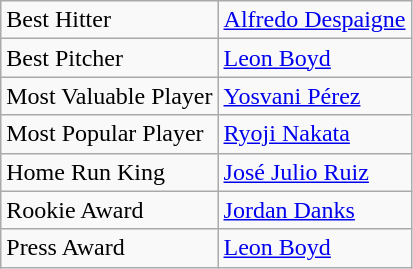<table class="wikitable" border="1">
<tr>
<td>Best Hitter</td>
<td> <a href='#'>Alfredo Despaigne</a></td>
</tr>
<tr>
<td>Best Pitcher</td>
<td> <a href='#'>Leon Boyd</a></td>
</tr>
<tr>
<td>Most Valuable Player</td>
<td> <a href='#'>Yosvani Pérez</a></td>
</tr>
<tr>
<td>Most Popular Player</td>
<td> <a href='#'>Ryoji Nakata</a></td>
</tr>
<tr>
<td>Home Run King</td>
<td> <a href='#'>José Julio Ruiz</a></td>
</tr>
<tr>
<td>Rookie Award</td>
<td> <a href='#'>Jordan Danks</a></td>
</tr>
<tr>
<td>Press Award</td>
<td> <a href='#'>Leon Boyd</a></td>
</tr>
</table>
